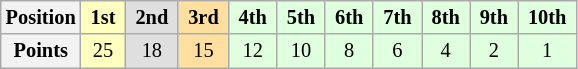<table class="wikitable" style="font-size:85%; text-align:center">
<tr>
<th>Position</th>
<td style="background:#ffffbf;"> <strong>1st</strong> </td>
<td style="background:#dfdfdf;"> <strong>2nd</strong> </td>
<td style="background:#ffdf9f;"> <strong>3rd</strong> </td>
<td style="background:#dfffdf;"> <strong>4th</strong> </td>
<td style="background:#dfffdf;"> <strong>5th</strong> </td>
<td style="background:#dfffdf;"> <strong>6th</strong> </td>
<td style="background:#dfffdf;"> <strong>7th</strong> </td>
<td style="background:#dfffdf;"> <strong>8th</strong> </td>
<td style="background:#dfffdf;"> <strong>9th</strong> </td>
<td style="background:#dfffdf;"> <strong>10th</strong> </td>
</tr>
<tr>
<th>Points</th>
<td style="background:#ffffbf;">25</td>
<td style="background:#dfdfdf;">18</td>
<td style="background:#ffdf9f;">15</td>
<td style="background:#dfffdf;">12</td>
<td style="background:#dfffdf;">10</td>
<td style="background:#dfffdf;">8</td>
<td style="background:#dfffdf;">6</td>
<td style="background:#dfffdf;">4</td>
<td style="background:#dfffdf;">2</td>
<td style="background:#dfffdf;">1</td>
</tr>
</table>
